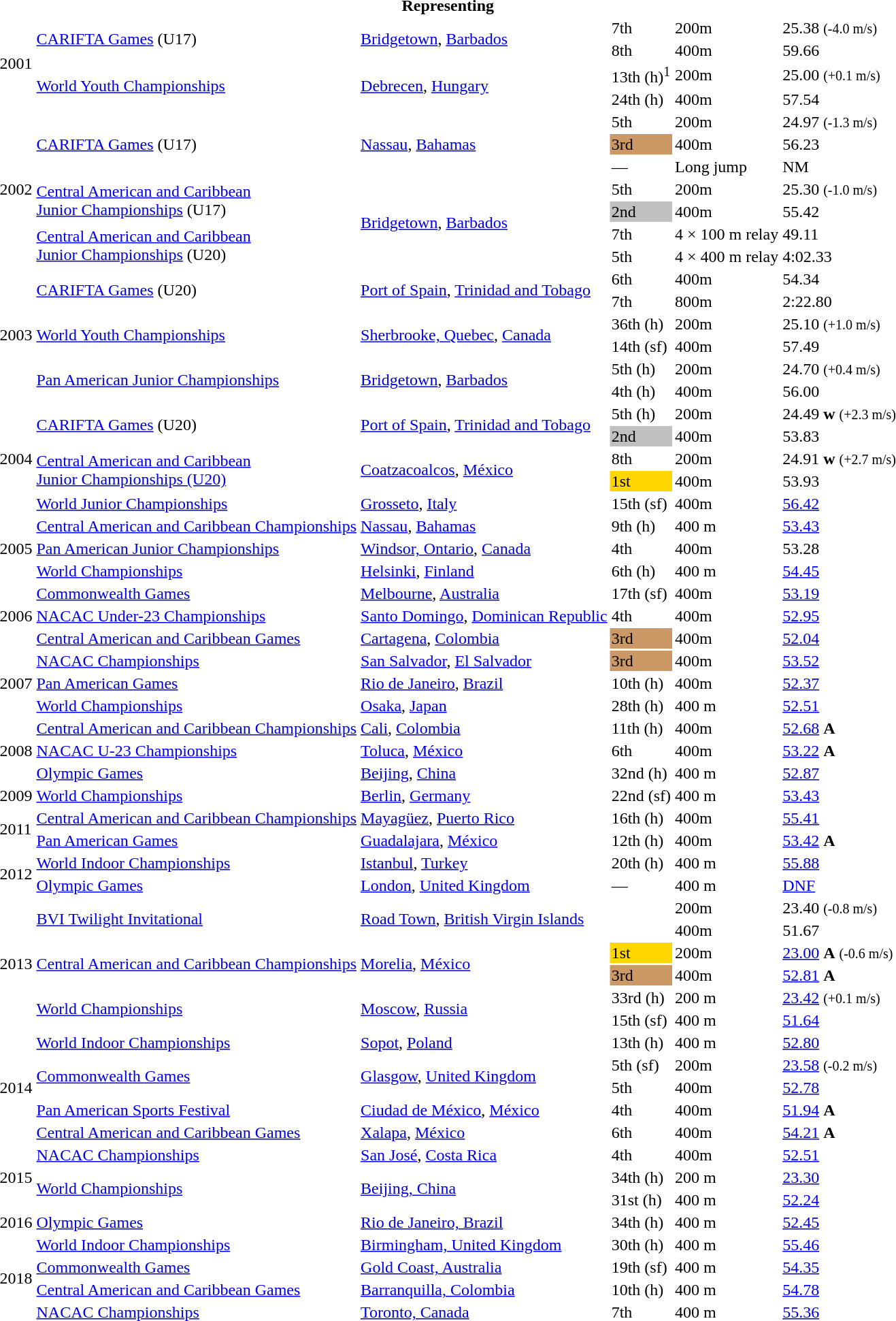<table>
<tr>
<th colspan="6">Representing </th>
</tr>
<tr>
<td rowspan=4>2001</td>
<td rowspan=2><a href='#'>CARIFTA Games</a> (U17)</td>
<td rowspan=2><a href='#'>Bridgetown</a>, <a href='#'>Barbados</a></td>
<td>7th</td>
<td>200m</td>
<td>25.38 <small>(-4.0 m/s)</small></td>
</tr>
<tr>
<td>8th</td>
<td>400m</td>
<td>59.66</td>
</tr>
<tr>
<td rowspan=2><a href='#'>World Youth Championships</a></td>
<td rowspan=2><a href='#'>Debrecen</a>, <a href='#'>Hungary</a></td>
<td>13th (h)<sup>1</sup></td>
<td>200m</td>
<td>25.00 <small>(+0.1 m/s)</small></td>
</tr>
<tr>
<td>24th (h)</td>
<td>400m</td>
<td>57.54</td>
</tr>
<tr>
<td rowspan=7>2002</td>
<td rowspan=3><a href='#'>CARIFTA Games</a> (U17)</td>
<td rowspan=3><a href='#'>Nassau</a>, <a href='#'>Bahamas</a></td>
<td>5th</td>
<td>200m</td>
<td>24.97 <small>(-1.3 m/s)</small></td>
</tr>
<tr>
<td bgcolor="cc9966">3rd</td>
<td>400m</td>
<td>56.23</td>
</tr>
<tr>
<td>—</td>
<td>Long jump</td>
<td>NM</td>
</tr>
<tr>
<td rowspan=2><a href='#'>Central American and Caribbean<br>Junior Championships</a> (U17)</td>
<td rowspan=4><a href='#'>Bridgetown</a>, <a href='#'>Barbados</a></td>
<td>5th</td>
<td>200m</td>
<td>25.30 <small>(-1.0 m/s)</small></td>
</tr>
<tr>
<td bgcolor=silver>2nd</td>
<td>400m</td>
<td>55.42</td>
</tr>
<tr>
<td rowspan=2><a href='#'>Central American and Caribbean<br>Junior Championships</a> (U20)</td>
<td>7th</td>
<td>4 × 100 m relay</td>
<td>49.11</td>
</tr>
<tr>
<td>5th</td>
<td>4 × 400 m relay</td>
<td>4:02.33</td>
</tr>
<tr>
<td rowspan=6>2003</td>
<td rowspan=2><a href='#'>CARIFTA Games</a> (U20)</td>
<td rowspan=2><a href='#'>Port of Spain</a>, <a href='#'>Trinidad and Tobago</a></td>
<td>6th</td>
<td>400m</td>
<td>54.34</td>
</tr>
<tr>
<td>7th</td>
<td>800m</td>
<td>2:22.80</td>
</tr>
<tr>
<td rowspan=2><a href='#'>World Youth Championships</a></td>
<td rowspan=2><a href='#'>Sherbrooke, Quebec</a>, <a href='#'>Canada</a></td>
<td>36th (h)</td>
<td>200m</td>
<td>25.10 <small>(+1.0 m/s)</small></td>
</tr>
<tr>
<td>14th (sf)</td>
<td>400m</td>
<td>57.49</td>
</tr>
<tr>
<td rowspan=2><a href='#'>Pan American Junior Championships</a></td>
<td rowspan=2><a href='#'>Bridgetown</a>, <a href='#'>Barbados</a></td>
<td>5th (h)</td>
<td>200m</td>
<td>24.70 <small>(+0.4 m/s)</small></td>
</tr>
<tr>
<td>4th (h)</td>
<td>400m</td>
<td>56.00</td>
</tr>
<tr>
<td rowspan=5>2004</td>
<td rowspan=2><a href='#'>CARIFTA Games</a> (U20)</td>
<td rowspan=2><a href='#'>Port of Spain</a>, <a href='#'>Trinidad and Tobago</a></td>
<td>5th (h)</td>
<td>200m</td>
<td>24.49 <strong>w</strong> <small>(+2.3 m/s)</small></td>
</tr>
<tr>
<td bgcolor=silver>2nd</td>
<td>400m</td>
<td>53.83</td>
</tr>
<tr>
<td rowspan=2><a href='#'>Central American and Caribbean<br>Junior Championships (U20)</a></td>
<td rowspan=2><a href='#'>Coatzacoalcos</a>, <a href='#'>México</a></td>
<td>8th</td>
<td>200m</td>
<td>24.91 <strong>w</strong> <small>(+2.7 m/s)</small></td>
</tr>
<tr>
<td bgcolor=gold>1st</td>
<td>400m</td>
<td>53.93</td>
</tr>
<tr>
<td><a href='#'>World Junior Championships</a></td>
<td><a href='#'>Grosseto</a>, <a href='#'>Italy</a></td>
<td>15th (sf)</td>
<td>400m</td>
<td><a href='#'>56.42</a></td>
</tr>
<tr>
<td rowspan=3>2005</td>
<td><a href='#'>Central American and Caribbean Championships</a></td>
<td><a href='#'>Nassau</a>, <a href='#'>Bahamas</a></td>
<td>9th (h)</td>
<td>400 m</td>
<td><a href='#'>53.43</a></td>
</tr>
<tr>
<td><a href='#'>Pan American Junior Championships</a></td>
<td><a href='#'>Windsor, Ontario</a>, <a href='#'>Canada</a></td>
<td>4th</td>
<td>400m</td>
<td>53.28</td>
</tr>
<tr>
<td><a href='#'>World Championships</a></td>
<td><a href='#'>Helsinki</a>, <a href='#'>Finland</a></td>
<td>6th (h)</td>
<td>400 m</td>
<td><a href='#'>54.45</a></td>
</tr>
<tr>
<td rowspan=3>2006</td>
<td><a href='#'>Commonwealth Games</a></td>
<td><a href='#'>Melbourne</a>, <a href='#'>Australia</a></td>
<td>17th (sf)</td>
<td>400m</td>
<td><a href='#'>53.19</a></td>
</tr>
<tr>
<td><a href='#'>NACAC Under-23 Championships</a></td>
<td><a href='#'>Santo Domingo</a>, <a href='#'>Dominican Republic</a></td>
<td>4th</td>
<td>400m</td>
<td><a href='#'>52.95</a></td>
</tr>
<tr>
<td><a href='#'>Central American and Caribbean Games</a></td>
<td><a href='#'>Cartagena</a>, <a href='#'>Colombia</a></td>
<td bgcolor="cc9966">3rd</td>
<td>400m</td>
<td><a href='#'>52.04</a></td>
</tr>
<tr>
<td rowspan=3>2007</td>
<td><a href='#'>NACAC Championships</a></td>
<td><a href='#'>San Salvador</a>, <a href='#'>El Salvador</a></td>
<td bgcolor="cc9966">3rd</td>
<td>400m</td>
<td><a href='#'>53.52</a></td>
</tr>
<tr>
<td><a href='#'>Pan American Games</a></td>
<td><a href='#'>Rio de Janeiro</a>, <a href='#'>Brazil</a></td>
<td>10th (h)</td>
<td>400m</td>
<td><a href='#'>52.37</a></td>
</tr>
<tr>
<td><a href='#'>World Championships</a></td>
<td><a href='#'>Osaka</a>, <a href='#'>Japan</a></td>
<td>28th (h)</td>
<td>400 m</td>
<td><a href='#'>52.51</a></td>
</tr>
<tr>
<td rowspan=3>2008</td>
<td><a href='#'>Central American and Caribbean Championships</a></td>
<td><a href='#'>Cali</a>, <a href='#'>Colombia</a></td>
<td>11th (h)</td>
<td>400m</td>
<td><a href='#'>52.68</a> <strong>A</strong></td>
</tr>
<tr>
<td><a href='#'>NACAC U-23 Championships</a></td>
<td><a href='#'>Toluca</a>, <a href='#'>México</a></td>
<td>6th</td>
<td>400m</td>
<td><a href='#'>53.22</a> <strong>A</strong></td>
</tr>
<tr>
<td><a href='#'>Olympic Games</a></td>
<td><a href='#'>Beijing</a>, <a href='#'>China</a></td>
<td>32nd (h)</td>
<td>400 m</td>
<td><a href='#'>52.87</a></td>
</tr>
<tr>
<td>2009</td>
<td><a href='#'>World Championships</a></td>
<td><a href='#'>Berlin</a>, <a href='#'>Germany</a></td>
<td>22nd (sf)</td>
<td>400 m</td>
<td><a href='#'>53.43</a></td>
</tr>
<tr>
<td rowspan=2>2011</td>
<td><a href='#'>Central American and Caribbean Championships</a></td>
<td><a href='#'>Mayagüez</a>, <a href='#'>Puerto Rico</a></td>
<td>16th (h)</td>
<td>400m</td>
<td><a href='#'>55.41</a></td>
</tr>
<tr>
<td><a href='#'>Pan American Games</a></td>
<td><a href='#'>Guadalajara</a>, <a href='#'>México</a></td>
<td>12th (h)</td>
<td>400m</td>
<td><a href='#'>53.42</a> <strong>A</strong></td>
</tr>
<tr>
<td rowspan=2>2012</td>
<td><a href='#'>World Indoor Championships</a></td>
<td><a href='#'>Istanbul</a>, <a href='#'>Turkey</a></td>
<td>20th (h)</td>
<td>400 m</td>
<td><a href='#'>55.88</a></td>
</tr>
<tr>
<td><a href='#'>Olympic Games</a></td>
<td><a href='#'>London</a>, <a href='#'>United Kingdom</a></td>
<td>—</td>
<td>400 m</td>
<td><a href='#'>DNF</a></td>
</tr>
<tr>
<td rowspan=6>2013</td>
<td rowspan=2><a href='#'>BVI Twilight Invitational</a></td>
<td rowspan=2><a href='#'>Road Town</a>, <a href='#'>British Virgin Islands</a></td>
<td></td>
<td>200m</td>
<td>23.40 <small>(-0.8 m/s)</small></td>
</tr>
<tr>
<td></td>
<td>400m</td>
<td>51.67</td>
</tr>
<tr>
<td rowspan=2><a href='#'>Central American and Caribbean Championships</a></td>
<td rowspan=2><a href='#'>Morelia</a>, <a href='#'>México</a></td>
<td bgcolor=gold>1st</td>
<td>200m</td>
<td><a href='#'>23.00</a> <strong>A</strong> <small>(-0.6 m/s)</small></td>
</tr>
<tr>
<td bgcolor="cc9966">3rd</td>
<td>400m</td>
<td><a href='#'>52.81</a> <strong>A</strong></td>
</tr>
<tr>
<td rowspan=2><a href='#'>World Championships</a></td>
<td rowspan=2><a href='#'>Moscow</a>, <a href='#'>Russia</a></td>
<td>33rd (h)</td>
<td>200 m</td>
<td><a href='#'>23.42</a> <small>(+0.1 m/s)</small></td>
</tr>
<tr>
<td>15th (sf)</td>
<td>400 m</td>
<td><a href='#'>51.64</a></td>
</tr>
<tr>
<td rowspan=5>2014</td>
<td><a href='#'>World Indoor Championships</a></td>
<td><a href='#'>Sopot</a>, <a href='#'>Poland</a></td>
<td>13th (h)</td>
<td>400 m</td>
<td><a href='#'>52.80</a></td>
</tr>
<tr>
<td rowspan=2><a href='#'>Commonwealth Games</a></td>
<td rowspan=2><a href='#'>Glasgow</a>, <a href='#'>United Kingdom</a></td>
<td>5th (sf)</td>
<td>200m</td>
<td><a href='#'>23.58</a> <small>(-0.2 m/s)</small></td>
</tr>
<tr>
<td>5th</td>
<td>400m</td>
<td><a href='#'>52.78</a></td>
</tr>
<tr>
<td><a href='#'>Pan American Sports Festival</a></td>
<td><a href='#'>Ciudad de México</a>, <a href='#'>México</a></td>
<td>4th</td>
<td>400m</td>
<td><a href='#'>51.94</a> <strong>A</strong></td>
</tr>
<tr>
<td><a href='#'>Central American and Caribbean Games</a></td>
<td><a href='#'>Xalapa</a>, <a href='#'>México</a></td>
<td>6th</td>
<td>400m</td>
<td><a href='#'>54.21</a> <strong>A</strong></td>
</tr>
<tr>
<td rowspan=3>2015</td>
<td><a href='#'>NACAC Championships</a></td>
<td><a href='#'>San José</a>, <a href='#'>Costa Rica</a></td>
<td>4th</td>
<td>400m</td>
<td><a href='#'>52.51</a></td>
</tr>
<tr>
<td rowspan=2><a href='#'>World Championships</a></td>
<td rowspan=2><a href='#'>Beijing, China</a></td>
<td>34th (h)</td>
<td>200 m</td>
<td><a href='#'>23.30</a></td>
</tr>
<tr>
<td>31st (h)</td>
<td>400 m</td>
<td><a href='#'>52.24</a></td>
</tr>
<tr>
<td>2016</td>
<td><a href='#'>Olympic Games</a></td>
<td><a href='#'>Rio de Janeiro, Brazil</a></td>
<td>34th (h)</td>
<td>400 m</td>
<td><a href='#'>52.45</a></td>
</tr>
<tr>
<td rowspan=4>2018</td>
<td><a href='#'>World Indoor Championships</a></td>
<td><a href='#'>Birmingham, United Kingdom</a></td>
<td>30th (h)</td>
<td>400 m</td>
<td><a href='#'>55.46</a></td>
</tr>
<tr>
<td><a href='#'>Commonwealth Games</a></td>
<td><a href='#'>Gold Coast, Australia</a></td>
<td>19th (sf)</td>
<td>400 m</td>
<td><a href='#'>54.35</a></td>
</tr>
<tr>
<td><a href='#'>Central American and Caribbean Games</a></td>
<td><a href='#'>Barranquilla, Colombia</a></td>
<td>10th (h)</td>
<td>400 m</td>
<td><a href='#'>54.78</a></td>
</tr>
<tr>
<td><a href='#'>NACAC Championships</a></td>
<td><a href='#'>Toronto, Canada</a></td>
<td>7th</td>
<td>400 m</td>
<td><a href='#'>55.36</a></td>
</tr>
</table>
